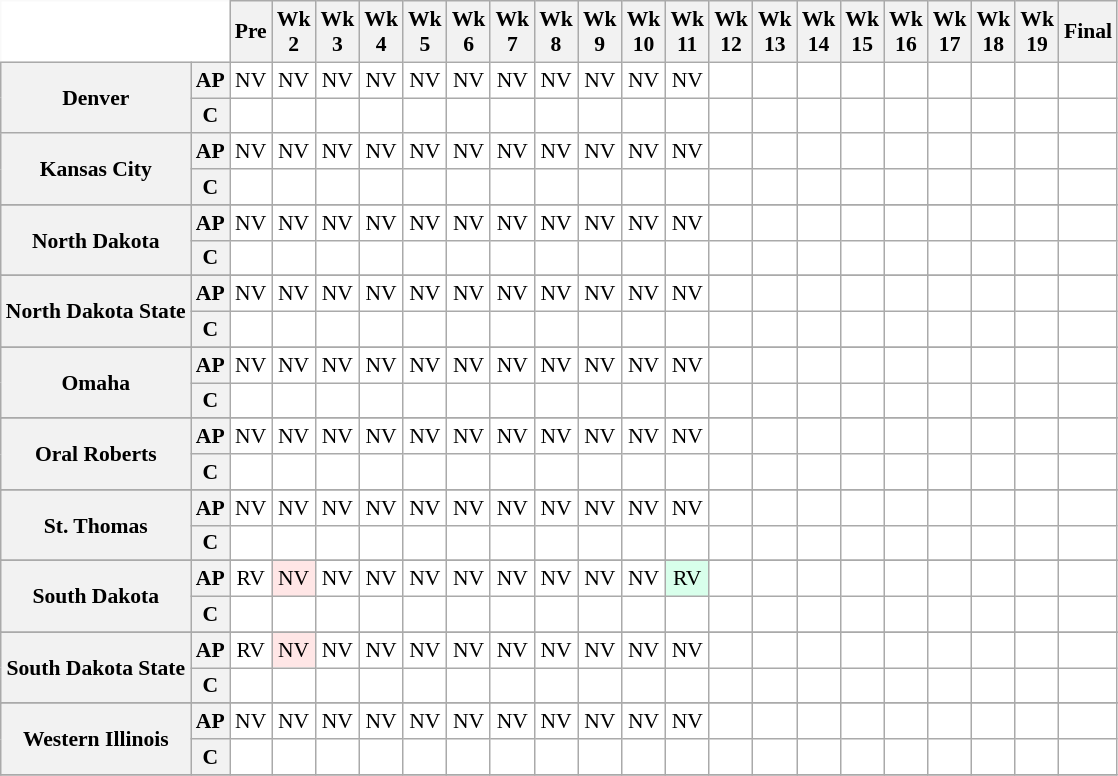<table class="wikitable" style="white-space:nowrap;font-size:90%;text-align:center;">
<tr>
<th colspan=2 style="background:white; border-top-style:hidden; border-left-style:hidden;"> </th>
<th>Pre</th>
<th>Wk<br>2</th>
<th>Wk<br>3</th>
<th>Wk<br>4</th>
<th>Wk<br>5</th>
<th>Wk<br>6</th>
<th>Wk<br>7</th>
<th>Wk<br>8</th>
<th>Wk<br>9</th>
<th>Wk<br>10</th>
<th>Wk<br>11</th>
<th>Wk<br>12</th>
<th>Wk<br>13</th>
<th>Wk<br>14</th>
<th>Wk<br>15</th>
<th>Wk<br>16</th>
<th>Wk<br>17</th>
<th>Wk<br>18</th>
<th>Wk<br>19</th>
<th>Final</th>
</tr>
<tr>
<th rowspan=2 style=>Denver</th>
<th>AP</th>
<td style="background:#FFF;">NV</td>
<td style="background:#FFF;">NV</td>
<td style="background:#FFF;">NV</td>
<td style="background:#FFF;">NV</td>
<td style="background:#FFF;">NV</td>
<td style="background:#FFF;">NV</td>
<td style="background:#FFF;">NV</td>
<td style="background:#FFF;">NV</td>
<td style="background:#FFF;">NV</td>
<td style="background:#FFF;">NV</td>
<td style="background:#FFF;">NV</td>
<td style="background:#FFF;"></td>
<td style="background:#FFF;"></td>
<td style="background:#FFF;"></td>
<td style="background:#FFF;"></td>
<td style="background:#FFF;"></td>
<td style="background:#FFF;"></td>
<td style="background:#FFF;"></td>
<td style="background:#FFF;"></td>
<td style="background:#FFF;"></td>
</tr>
<tr>
<th>C</th>
<td style="background:#FFF;"></td>
<td style="background:#FFF;"></td>
<td style="background:#FFF;"></td>
<td style="background:#FFF;"></td>
<td style="background:#FFF;"></td>
<td style="background:#FFF;"></td>
<td style="background:#FFF;"></td>
<td style="background:#FFF;"></td>
<td style="background:#FFF;"></td>
<td style="background:#FFF;"></td>
<td style="background:#FFF;"></td>
<td style="background:#FFF;"></td>
<td style="background:#FFF;"></td>
<td style="background:#FFF;"></td>
<td style="background:#FFF;"></td>
<td style="background:#FFF;"></td>
<td style="background:#FFF;"></td>
<td style="background:#FFF;"></td>
<td style="background:#FFF;"></td>
<td style="background:#FFF;"></td>
</tr>
<tr>
<th rowspan=2 style=>Kansas City</th>
<th>AP</th>
<td style="background:#FFF;">NV</td>
<td style="background:#FFF;">NV</td>
<td style="background:#FFF;">NV</td>
<td style="background:#FFF;">NV</td>
<td style="background:#FFF;">NV</td>
<td style="background:#FFF;">NV</td>
<td style="background:#FFF;">NV</td>
<td style="background:#FFF;">NV</td>
<td style="background:#FFF;">NV</td>
<td style="background:#FFF;">NV</td>
<td style="background:#FFF;">NV</td>
<td style="background:#FFF;"></td>
<td style="background:#FFF;"></td>
<td style="background:#FFF;"></td>
<td style="background:#FFF;"></td>
<td style="background:#FFF;"></td>
<td style="background:#FFF;"></td>
<td style="background:#FFF;"></td>
<td style="background:#FFF;"></td>
<td style="background:#FFF;"></td>
</tr>
<tr>
<th>C</th>
<td style="background:#FFF;"></td>
<td style="background:#FFF;"></td>
<td style="background:#FFF;"></td>
<td style="background:#FFF;"></td>
<td style="background:#FFF;"></td>
<td style="background:#FFF;"></td>
<td style="background:#FFF;"></td>
<td style="background:#FFF;"></td>
<td style="background:#FFF;"></td>
<td style="background:#FFF;"></td>
<td style="background:#FFF;"></td>
<td style="background:#FFF;"></td>
<td style="background:#FFF;"></td>
<td style="background:#FFF;"></td>
<td style="background:#FFF;"></td>
<td style="background:#FFF;"></td>
<td style="background:#FFF;"></td>
<td style="background:#FFF;"></td>
<td style="background:#FFF;"></td>
<td style="background:#FFF;"></td>
</tr>
<tr>
</tr>
<tr>
<th rowspan=2 style=>North Dakota</th>
<th>AP</th>
<td style="background:#FFF;">NV</td>
<td style="background:#FFF;">NV</td>
<td style="background:#FFF;">NV</td>
<td style="background:#FFF;">NV</td>
<td style="background:#FFF;">NV</td>
<td style="background:#FFF;">NV</td>
<td style="background:#FFF;">NV</td>
<td style="background:#FFF;">NV</td>
<td style="background:#FFF;">NV</td>
<td style="background:#FFF;">NV</td>
<td style="background:#FFF;">NV</td>
<td style="background:#FFF;"></td>
<td style="background:#FFF;"></td>
<td style="background:#FFF;"></td>
<td style="background:#FFF;"></td>
<td style="background:#FFF;"></td>
<td style="background:#FFF;"></td>
<td style="background:#FFF;"></td>
<td style="background:#FFF;"></td>
<td style="background:#FFF;"></td>
</tr>
<tr>
<th>C</th>
<td style="background:#FFF;"></td>
<td style="background:#FFF;"></td>
<td style="background:#FFF;"></td>
<td style="background:#FFF;"></td>
<td style="background:#FFF;"></td>
<td style="background:#FFF;"></td>
<td style="background:#FFF;"></td>
<td style="background:#FFF;"></td>
<td style="background:#FFF;"></td>
<td style="background:#FFF;"></td>
<td style="background:#FFF;"></td>
<td style="background:#FFF;"></td>
<td style="background:#FFF;"></td>
<td style="background:#FFF;"></td>
<td style="background:#FFF;"></td>
<td style="background:#FFF;"></td>
<td style="background:#FFF;"></td>
<td style="background:#FFF;"></td>
<td style="background:#FFF;"></td>
<td style="background:#FFF;"></td>
</tr>
<tr>
</tr>
<tr>
<th rowspan=2 style=>North Dakota State</th>
<th>AP</th>
<td style="background:#FFF;">NV</td>
<td style="background:#FFF;">NV</td>
<td style="background:#FFF;">NV</td>
<td style="background:#FFF;">NV</td>
<td style="background:#FFF;">NV</td>
<td style="background:#FFF;">NV</td>
<td style="background:#FFF;">NV</td>
<td style="background:#FFF;">NV</td>
<td style="background:#FFF;">NV</td>
<td style="background:#FFF;">NV</td>
<td style="background:#FFF;">NV</td>
<td style="background:#FFF;"></td>
<td style="background:#FFF;"></td>
<td style="background:#FFF;"></td>
<td style="background:#FFF;"></td>
<td style="background:#FFF;"></td>
<td style="background:#FFF;"></td>
<td style="background:#FFF;"></td>
<td style="background:#FFF;"></td>
<td style="background:#FFF;"></td>
</tr>
<tr>
<th>C</th>
<td style="background:#FFF;"></td>
<td style="background:#FFF;"></td>
<td style="background:#FFF;"></td>
<td style="background:#FFF;"></td>
<td style="background:#FFF;"></td>
<td style="background:#FFF;"></td>
<td style="background:#FFF;"></td>
<td style="background:#FFF;"></td>
<td style="background:#FFF;"></td>
<td style="background:#FFF;"></td>
<td style="background:#FFF;"></td>
<td style="background:#FFF;"></td>
<td style="background:#FFF;"></td>
<td style="background:#FFF;"></td>
<td style="background:#FFF;"></td>
<td style="background:#FFF;"></td>
<td style="background:#FFF;"></td>
<td style="background:#FFF;"></td>
<td style="background:#FFF;"></td>
<td style="background:#FFF;"></td>
</tr>
<tr>
</tr>
<tr>
<th rowspan=2 style=>Omaha</th>
<th>AP</th>
<td style="background:#FFF;">NV</td>
<td style="background:#FFF;">NV</td>
<td style="background:#FFF;">NV</td>
<td style="background:#FFF;">NV</td>
<td style="background:#FFF;">NV</td>
<td style="background:#FFF;">NV</td>
<td style="background:#FFF;">NV</td>
<td style="background:#FFF;">NV</td>
<td style="background:#FFF;">NV</td>
<td style="background:#FFF;">NV</td>
<td style="background:#FFF;">NV</td>
<td style="background:#FFF;"></td>
<td style="background:#FFF;"></td>
<td style="background:#FFF;"></td>
<td style="background:#FFF;"></td>
<td style="background:#FFF;"></td>
<td style="background:#FFF;"></td>
<td style="background:#FFF;"></td>
<td style="background:#FFF;"></td>
<td style="background:#FFF;"></td>
</tr>
<tr>
<th>C</th>
<td style="background:#FFF;"></td>
<td style="background:#FFF;"></td>
<td style="background:#FFF;"></td>
<td style="background:#FFF;"></td>
<td style="background:#FFF;"></td>
<td style="background:#FFF;"></td>
<td style="background:#FFF;"></td>
<td style="background:#FFF;"></td>
<td style="background:#FFF;"></td>
<td style="background:#FFF;"></td>
<td style="background:#FFF;"></td>
<td style="background:#FFF;"></td>
<td style="background:#FFF;"></td>
<td style="background:#FFF;"></td>
<td style="background:#FFF;"></td>
<td style="background:#FFF;"></td>
<td style="background:#FFF;"></td>
<td style="background:#FFF;"></td>
<td style="background:#FFF;"></td>
<td style="background:#FFF;"></td>
</tr>
<tr>
</tr>
<tr>
<th rowspan=2 style=>Oral Roberts</th>
<th>AP</th>
<td style="background:#FFF;">NV</td>
<td style="background:#FFF;">NV</td>
<td style="background:#FFF;">NV</td>
<td style="background:#FFF;">NV</td>
<td style="background:#FFF;">NV</td>
<td style="background:#FFF;">NV</td>
<td style="background:#FFF;">NV</td>
<td style="background:#FFF;">NV</td>
<td style="background:#FFF;">NV</td>
<td style="background:#FFF;">NV</td>
<td style="background:#FFF;">NV</td>
<td style="background:#FFF;"></td>
<td style="background:#FFF;"></td>
<td style="background:#FFF;"></td>
<td style="background:#FFF;"></td>
<td style="background:#FFF;"></td>
<td style="background:#FFF;"></td>
<td style="background:#FFF;"></td>
<td style="background:#FFF;"></td>
<td style="background:#FFF;"></td>
</tr>
<tr>
<th>C</th>
<td style="background:#FFF;"></td>
<td style="background:#FFF;"></td>
<td style="background:#FFF;"></td>
<td style="background:#FFF;"></td>
<td style="background:#FFF;"></td>
<td style="background:#FFF;"></td>
<td style="background:#FFF;"></td>
<td style="background:#FFF;"></td>
<td style="background:#FFF;"></td>
<td style="background:#FFF;"></td>
<td style="background:#FFF;"></td>
<td style="background:#FFF;"></td>
<td style="background:#FFF;"></td>
<td style="background:#FFF;"></td>
<td style="background:#FFF;"></td>
<td style="background:#FFF;"></td>
<td style="background:#FFF;"></td>
<td style="background:#FFF;"></td>
<td style="background:#FFF;"></td>
<td style="background:#FFF;"></td>
</tr>
<tr>
</tr>
<tr>
<th rowspan=2 style=>St. Thomas</th>
<th>AP</th>
<td style="background:#FFF;">NV</td>
<td style="background:#FFF;">NV</td>
<td style="background:#FFF;">NV</td>
<td style="background:#FFF;">NV</td>
<td style="background:#FFF;">NV</td>
<td style="background:#FFF;">NV</td>
<td style="background:#FFF;">NV</td>
<td style="background:#FFF;">NV</td>
<td style="background:#FFF;">NV</td>
<td style="background:#FFF;">NV</td>
<td style="background:#FFF;">NV</td>
<td style="background:#FFF;"></td>
<td style="background:#FFF;"></td>
<td style="background:#FFF;"></td>
<td style="background:#FFF;"></td>
<td style="background:#FFF;"></td>
<td style="background:#FFF;"></td>
<td style="background:#FFF;"></td>
<td style="background:#FFF;"></td>
<td style="background:#FFF;"></td>
</tr>
<tr>
<th>C</th>
<td style="background:#FFF;"></td>
<td style="background:#FFF;"></td>
<td style="background:#FFF;"></td>
<td style="background:#FFF;"></td>
<td style="background:#FFF;"></td>
<td style="background:#FFF;"></td>
<td style="background:#FFF;"></td>
<td style="background:#FFF;"></td>
<td style="background:#FFF;"></td>
<td style="background:#FFF;"></td>
<td style="background:#FFF;"></td>
<td style="background:#FFF;"></td>
<td style="background:#FFF;"></td>
<td style="background:#FFF;"></td>
<td style="background:#FFF;"></td>
<td style="background:#FFF;"></td>
<td style="background:#FFF;"></td>
<td style="background:#FFF;"></td>
<td style="background:#FFF;"></td>
<td style="background:#FFF;"></td>
</tr>
<tr>
</tr>
<tr>
<th rowspan=2 style=>South Dakota</th>
<th>AP</th>
<td style="background:#FFF;">RV</td>
<td style="background:#ffe6e6;">NV</td>
<td style="background:#FFF;">NV</td>
<td style="background:#FFF;">NV</td>
<td style="background:#FFF;">NV</td>
<td style="background:#FFF;">NV</td>
<td style="background:#FFF;">NV</td>
<td style="background:#FFF;">NV</td>
<td style="background:#FFF;">NV</td>
<td style="background:#FFF;">NV</td>
<td style="background:#D8FFEB;">RV</td>
<td style="background:#FFF;"></td>
<td style="background:#FFF;"></td>
<td style="background:#FFF;"></td>
<td style="background:#FFF;"></td>
<td style="background:#FFF;"></td>
<td style="background:#FFF;"></td>
<td style="background:#FFF;"></td>
<td style="background:#FFF;"></td>
<td style="background:#FFF;"></td>
</tr>
<tr>
<th>C</th>
<td style="background:#FFF;"></td>
<td style="background:#FFF;"></td>
<td style="background:#FFF;"></td>
<td style="background:#FFF;"></td>
<td style="background:#FFF;"></td>
<td style="background:#FFF;"></td>
<td style="background:#FFF;"></td>
<td style="background:#FFF;"></td>
<td style="background:#FFF;"></td>
<td style="background:#FFF;"></td>
<td style="background:#FFF;"></td>
<td style="background:#FFF;"></td>
<td style="background:#FFF;"></td>
<td style="background:#FFF;"></td>
<td style="background:#FFF;"></td>
<td style="background:#FFF;"></td>
<td style="background:#FFF;"></td>
<td style="background:#FFF;"></td>
<td style="background:#FFF;"></td>
<td style="background:#FFF;"></td>
</tr>
<tr>
</tr>
<tr>
<th rowspan=2 style=>South Dakota State</th>
<th>AP</th>
<td style="background:#FFF;">RV</td>
<td style="background:#ffe6e6">NV</td>
<td style="background:#FFF;">NV</td>
<td style="background:#FFF;">NV</td>
<td style="background:#FFF;">NV</td>
<td style="background:#FFF;">NV</td>
<td style="background:#FFF;">NV</td>
<td style="background:#FFF;">NV</td>
<td style="background:#FFF;">NV</td>
<td style="background:#FFF;">NV</td>
<td style="background:#FFF;">NV</td>
<td style="background:#FFF;"></td>
<td style="background:#FFF;"></td>
<td style="background:#FFF;"></td>
<td style="background:#FFF;"></td>
<td style="background:#FFF;"></td>
<td style="background:#FFF;"></td>
<td style="background:#FFF;"></td>
<td style="background:#FFF;"></td>
<td style="background:#FFF;"></td>
</tr>
<tr>
<th>C</th>
<td style="background:#FFF;"></td>
<td style="background:#FFF;"></td>
<td style="background:#FFF;"></td>
<td style="background:#FFF;"></td>
<td style="background:#FFF;"></td>
<td style="background:#FFF;"></td>
<td style="background:#FFF;"></td>
<td style="background:#FFF;"></td>
<td style="background:#FFF;"></td>
<td style="background:#FFF;"></td>
<td style="background:#FFF;"></td>
<td style="background:#FFF;"></td>
<td style="background:#FFF;"></td>
<td style="background:#FFF;"></td>
<td style="background:#FFF;"></td>
<td style="background:#FFF;"></td>
<td style="background:#FFF;"></td>
<td style="background:#FFF;"></td>
<td style="background:#FFF;"></td>
<td style="background:#FFF;"></td>
</tr>
<tr>
</tr>
<tr>
<th rowspan=2 style=>Western Illinois</th>
<th>AP</th>
<td style="background:#FFF;">NV</td>
<td style="background:#FFF;">NV</td>
<td style="background:#FFF;">NV</td>
<td style="background:#FFF;">NV</td>
<td style="background:#FFF;">NV</td>
<td style="background:#FFF;">NV</td>
<td style="background:#FFF;">NV</td>
<td style="background:#FFF;">NV</td>
<td style="background:#FFF;">NV</td>
<td style="background:#FFF;">NV</td>
<td style="background:#FFF;">NV</td>
<td style="background:#FFF;"></td>
<td style="background:#FFF;"></td>
<td style="background:#FFF;"></td>
<td style="background:#FFF;"></td>
<td style="background:#FFF;"></td>
<td style="background:#FFF;"></td>
<td style="background:#FFF;"></td>
<td style="background:#FFF;"></td>
<td style="background:#FFF;"></td>
</tr>
<tr>
<th>C</th>
<td style="background:#FFF;"></td>
<td style="background:#FFF;"></td>
<td style="background:#FFF;"></td>
<td style="background:#FFF;"></td>
<td style="background:#FFF;"></td>
<td style="background:#FFF;"></td>
<td style="background:#FFF;"></td>
<td style="background:#FFF;"></td>
<td style="background:#FFF;"></td>
<td style="background:#FFF;"></td>
<td style="background:#FFF;"></td>
<td style="background:#FFF;"></td>
<td style="background:#FFF;"></td>
<td style="background:#FFF;"></td>
<td style="background:#FFF;"></td>
<td style="background:#FFF;"></td>
<td style="background:#FFF;"></td>
<td style="background:#FFF;"></td>
<td style="background:#FFF;"></td>
<td style="background:#FFF;"></td>
</tr>
<tr>
</tr>
</table>
